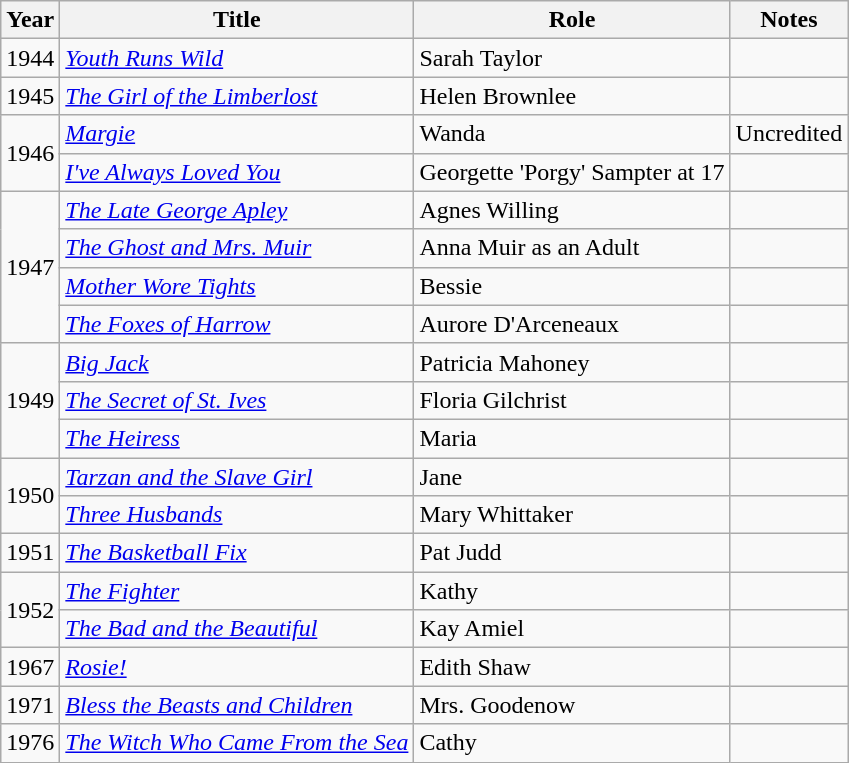<table class="wikitable">
<tr>
<th>Year</th>
<th>Title</th>
<th>Role</th>
<th>Notes</th>
</tr>
<tr>
<td>1944</td>
<td><em><a href='#'>Youth Runs Wild</a></em></td>
<td>Sarah Taylor</td>
<td></td>
</tr>
<tr>
<td>1945</td>
<td><em><a href='#'>The Girl of the Limberlost</a></em></td>
<td>Helen Brownlee</td>
<td></td>
</tr>
<tr>
<td rowspan=2>1946</td>
<td><em><a href='#'>Margie</a></em></td>
<td>Wanda</td>
<td>Uncredited</td>
</tr>
<tr>
<td><em><a href='#'>I've Always Loved You</a></em></td>
<td>Georgette 'Porgy' Sampter at 17</td>
<td></td>
</tr>
<tr>
<td rowspan=4>1947</td>
<td><em><a href='#'>The Late George Apley</a></em></td>
<td>Agnes Willing</td>
<td></td>
</tr>
<tr>
<td><em><a href='#'>The Ghost and Mrs. Muir</a></em></td>
<td>Anna Muir as an Adult</td>
<td></td>
</tr>
<tr>
<td><em><a href='#'>Mother Wore Tights</a></em></td>
<td>Bessie</td>
<td></td>
</tr>
<tr>
<td><em><a href='#'>The Foxes of Harrow</a></em></td>
<td>Aurore D'Arceneaux</td>
<td></td>
</tr>
<tr>
<td rowspan=3>1949</td>
<td><em><a href='#'>Big Jack</a></em></td>
<td>Patricia Mahoney</td>
<td></td>
</tr>
<tr>
<td><em><a href='#'>The Secret of St. Ives</a></em></td>
<td>Floria Gilchrist</td>
<td></td>
</tr>
<tr>
<td><em><a href='#'>The Heiress</a></em></td>
<td>Maria</td>
<td></td>
</tr>
<tr>
<td rowspan=2>1950</td>
<td><em><a href='#'>Tarzan and the Slave Girl</a></em></td>
<td>Jane</td>
<td></td>
</tr>
<tr>
<td><em><a href='#'>Three Husbands</a></em></td>
<td>Mary Whittaker</td>
<td></td>
</tr>
<tr>
<td>1951</td>
<td><em><a href='#'>The Basketball Fix</a></em></td>
<td>Pat Judd</td>
<td></td>
</tr>
<tr>
<td rowspan=2>1952</td>
<td><em><a href='#'>The Fighter</a></em></td>
<td>Kathy</td>
<td></td>
</tr>
<tr>
<td><em><a href='#'>The Bad and the Beautiful</a></em></td>
<td>Kay Amiel</td>
<td></td>
</tr>
<tr>
<td>1967</td>
<td><em><a href='#'>Rosie!</a></em></td>
<td>Edith Shaw</td>
<td></td>
</tr>
<tr>
<td>1971</td>
<td><em><a href='#'>Bless the Beasts and Children</a></em></td>
<td>Mrs. Goodenow</td>
<td></td>
</tr>
<tr>
<td>1976</td>
<td><em><a href='#'>The Witch Who Came From the Sea</a></em></td>
<td>Cathy</td>
<td></td>
</tr>
</table>
